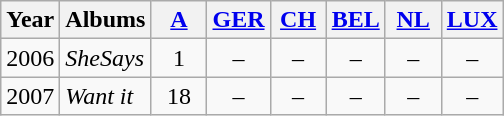<table class="wikitable">
<tr>
<th>Year</th>
<th>Albums</th>
<th width="30"><a href='#'>A</a></th>
<th width="30"><a href='#'>GER</a></th>
<th width="30"><a href='#'>CH</a></th>
<th width="30"><a href='#'>BEL</a></th>
<th width="30"><a href='#'>NL</a></th>
<th width="30"><a href='#'>LUX</a></th>
</tr>
<tr>
<td>2006</td>
<td><em>SheSays</em></td>
<td align="center">1</td>
<td align="center">–</td>
<td align="center">–</td>
<td align="center">–</td>
<td align="center">–</td>
<td align="center">–</td>
</tr>
<tr>
<td>2007</td>
<td><em>Want it</em></td>
<td align="center">18</td>
<td align="center">–</td>
<td align="center">–</td>
<td align="center">–</td>
<td align="center">–</td>
<td align="center">–</td>
</tr>
</table>
